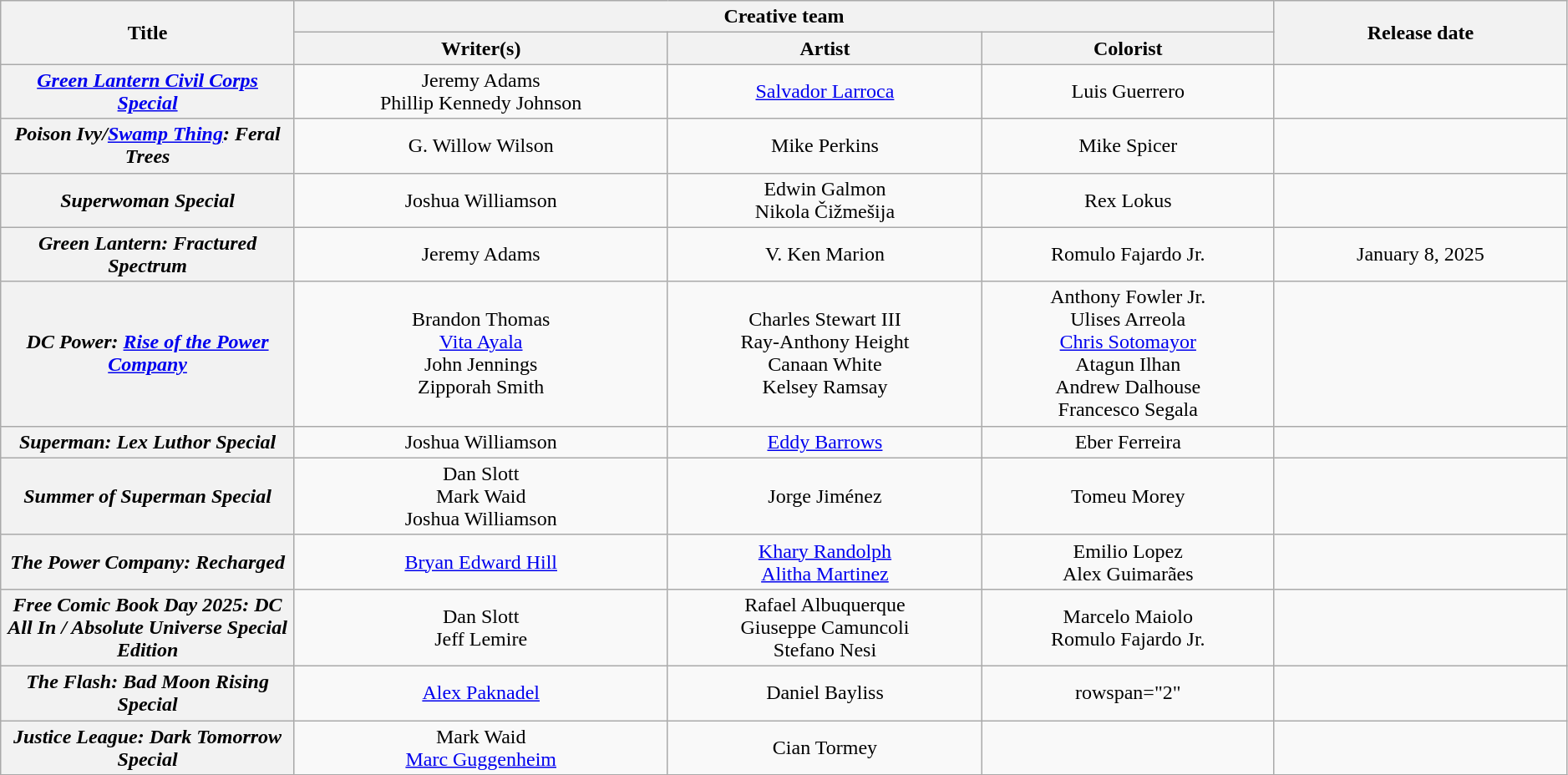<table class="wikitable sortable" style="text-align:center; font-weight:normal;"  width=99%>
<tr>
<th scope="col" rowspan="2" align="center" width="15%">Title</th>
<th scope="col" colspan="3" align="center" width="50%">Creative team</th>
<th scope="col" rowspan="2" align="center" width="15%">Release date</th>
</tr>
<tr>
<th scope="col">Writer(s)</th>
<th scope="col">Artist</th>
<th scope="col">Colorist</th>
</tr>
<tr>
<th scope="col"><em><a href='#'>Green Lantern Civil Corps Special</a></em></th>
<td>Jeremy Adams<br>Phillip Kennedy Johnson</td>
<td><a href='#'>Salvador Larroca</a></td>
<td>Luis Guerrero</td>
<td></td>
</tr>
<tr>
<th scope="col"><em>Poison Ivy/<a href='#'>Swamp Thing</a>: Feral Trees</em></th>
<td>G. Willow Wilson</td>
<td>Mike Perkins</td>
<td>Mike Spicer</td>
<td></td>
</tr>
<tr>
<th scope="col"><em>Superwoman Special</em></th>
<td>Joshua Williamson</td>
<td>Edwin Galmon<br>Nikola Čižmešija</td>
<td>Rex Lokus</td>
<td></td>
</tr>
<tr>
<th scope="col"><em>Green Lantern: Fractured Spectrum</em></th>
<td>Jeremy Adams</td>
<td>V. Ken Marion</td>
<td>Romulo Fajardo Jr.</td>
<td>January 8, 2025</td>
</tr>
<tr>
<th scope="col"><em>DC Power: <a href='#'>Rise of the Power Company</a></em></th>
<td>Brandon Thomas<br><a href='#'>Vita Ayala</a><br>John Jennings<br>Zipporah Smith</td>
<td>Charles Stewart III<br>Ray-Anthony Height<br>Canaan White<br>Kelsey Ramsay</td>
<td>Anthony Fowler Jr.<br>Ulises Arreola<br><a href='#'>Chris Sotomayor</a><br>Atagun Ilhan<br>Andrew Dalhouse<br>Francesco Segala</td>
<td></td>
</tr>
<tr>
<th scope="col"><em>Superman: Lex Luthor Special</em></th>
<td>Joshua Williamson</td>
<td><a href='#'>Eddy Barrows</a></td>
<td>Eber Ferreira</td>
<td></td>
</tr>
<tr>
<th scope="col"><em>Summer of Superman Special</em></th>
<td>Dan Slott<br>Mark Waid<br>Joshua Williamson</td>
<td>Jorge Jiménez</td>
<td>Tomeu Morey</td>
<td></td>
</tr>
<tr>
<th scope="col"><em>The Power Company: Recharged</em></th>
<td><a href='#'>Bryan Edward Hill</a></td>
<td><a href='#'>Khary Randolph</a><br><a href='#'>Alitha Martinez</a></td>
<td>Emilio Lopez<br>Alex Guimarães</td>
<td></td>
</tr>
<tr>
<th scope="col"><em>Free Comic Book Day 2025: DC All In / Absolute Universe Special Edition</em></th>
<td>Dan Slott<br>Jeff Lemire</td>
<td>Rafael Albuquerque<br>Giuseppe Camuncoli<br>Stefano Nesi</td>
<td>Marcelo Maiolo<br>Romulo Fajardo Jr.</td>
<td></td>
</tr>
<tr>
<th scope="col"><em>The Flash: Bad Moon Rising Special</em></th>
<td><a href='#'>Alex Paknadel</a></td>
<td>Daniel Bayliss</td>
<td>rowspan="2" </td>
<td></td>
</tr>
<tr>
<th scope="col"><em>Justice League: Dark Tomorrow Special</em></th>
<td>Mark Waid<br><a href='#'>Marc Guggenheim</a></td>
<td>Cian Tormey</td>
<td></td>
</tr>
<tr>
</tr>
</table>
